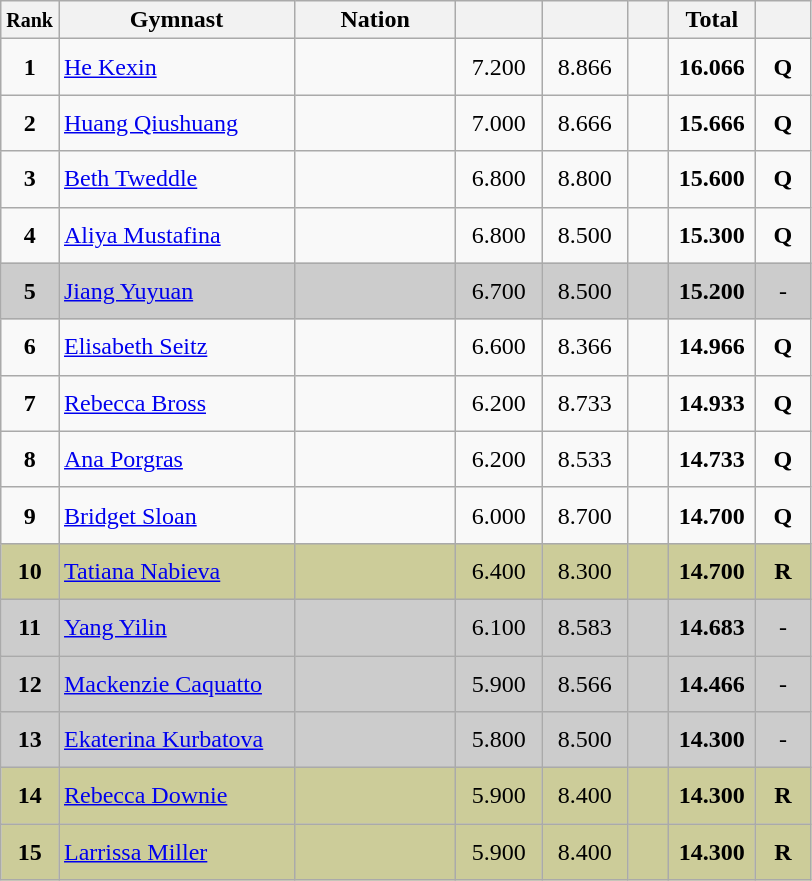<table class="wikitable sortable" style="text-align:center; font-size:100%">
<tr>
<th scope="col"  style="width:15px;"><small>Rank</small></th>
<th scope="col"  style="width:150px;">Gymnast</th>
<th scope="col"  style="width:100px;">Nation</th>
<th scope="col"  style="width:50px;"><small></small></th>
<th scope="col"  style="width:50px;"><small></small></th>
<th scope="col"  style="width:20px;"><small></small></th>
<th scope="col"  style="width:50px;">Total</th>
<th scope="col"  style="width:30px;"><small></small></th>
</tr>
<tr>
<td scope=row style="text-align:center"><strong>1</strong></td>
<td height="30" style="text-align:left;"><a href='#'>He Kexin</a></td>
<td style="text-align:left;"><small></small></td>
<td>7.200</td>
<td>8.866</td>
<td></td>
<td><strong>16.066</strong></td>
<td><strong>Q</strong></td>
</tr>
<tr>
<td scope=row style="text-align:center"><strong>2</strong></td>
<td height="30" align=left><a href='#'>Huang Qiushuang</a></td>
<td style="text-align:left;"><small></small></td>
<td>7.000</td>
<td>8.666</td>
<td></td>
<td><strong>15.666</strong></td>
<td><strong>Q</strong></td>
</tr>
<tr>
<td scope=row style="text-align:center"><strong>3</strong></td>
<td height="30" style="text-align:left;"><a href='#'>Beth Tweddle</a></td>
<td style="text-align:left;"><small></small></td>
<td>6.800</td>
<td>8.800</td>
<td></td>
<td><strong>15.600</strong></td>
<td><strong>Q</strong></td>
</tr>
<tr>
<td scope=row style="text-align:center"><strong>4</strong></td>
<td height="30" align=left><a href='#'>Aliya Mustafina</a></td>
<td style="text-align:left;"><small></small></td>
<td>6.800</td>
<td>8.500</td>
<td></td>
<td><strong>15.300</strong></td>
<td><strong>Q</strong></td>
</tr>
<tr style="background:#cccccc;">
<td scope=row style="text-align:center"><strong>5</strong></td>
<td height="30" style="text-align:left;"><a href='#'>Jiang Yuyuan</a></td>
<td style="text-align:left;"><small></small></td>
<td>6.700</td>
<td>8.500</td>
<td></td>
<td><strong>15.200</strong></td>
<td>-</td>
</tr>
<tr>
<td scope=row style="text-align:center"><strong>6</strong></td>
<td height="30" align=left><a href='#'>Elisabeth Seitz</a></td>
<td style="text-align:left;"><small></small></td>
<td>6.600</td>
<td>8.366</td>
<td></td>
<td><strong>14.966</strong></td>
<td><strong>Q</strong></td>
</tr>
<tr>
<td scope=row style="text-align:center"><strong>7</strong></td>
<td height="30" align=left><a href='#'>Rebecca Bross</a></td>
<td style="text-align:left;"><small></small></td>
<td>6.200</td>
<td>8.733</td>
<td></td>
<td><strong>14.933</strong></td>
<td><strong>Q</strong></td>
</tr>
<tr>
<td scope=row style="text-align:center"><strong>8</strong></td>
<td height="30" align=left><a href='#'>Ana Porgras</a></td>
<td style="text-align:left;"><small></small></td>
<td>6.200</td>
<td>8.533</td>
<td></td>
<td><strong>14.733</strong></td>
<td><strong>Q</strong></td>
</tr>
<tr>
<td scope=row style="text-align:center"><strong>9</strong></td>
<td height="30" align=left><a href='#'>Bridget Sloan</a></td>
<td style="text-align:left;"><small></small></td>
<td>6.000</td>
<td>8.700</td>
<td></td>
<td><strong>14.700</strong></td>
<td><strong>Q</strong></td>
</tr>
<tr style="background:#cccc99;">
<td scope=row style="text-align:center"><strong>10</strong></td>
<td height="30" align=left><a href='#'>Tatiana Nabieva</a></td>
<td style="text-align:left;"><small></small></td>
<td>6.400</td>
<td>8.300</td>
<td></td>
<td><strong>14.700</strong></td>
<td><strong>R</strong></td>
</tr>
<tr style="background:#cccccc;">
<td scope=row style="text-align:center"><strong>11</strong></td>
<td height="30" align=left><a href='#'>Yang Yilin</a></td>
<td style="text-align:left;"><small></small></td>
<td>6.100</td>
<td>8.583</td>
<td></td>
<td><strong>14.683</strong></td>
<td>-</td>
</tr>
<tr style="background:#cccccc;">
<td scope=row style="text-align:center"><strong>12</strong></td>
<td height="30" align=left><a href='#'>Mackenzie Caquatto</a></td>
<td style="text-align:left;"><small></small></td>
<td>5.900</td>
<td>8.566</td>
<td></td>
<td><strong>14.466</strong></td>
<td>-</td>
</tr>
<tr style="background:#cccccc;">
<td scope=row style="text-align:center"><strong>13</strong></td>
<td height="30" align=left><a href='#'>Ekaterina Kurbatova</a></td>
<td style="text-align:left;"><small></small></td>
<td>5.800</td>
<td>8.500</td>
<td></td>
<td><strong>14.300</strong></td>
<td>-</td>
</tr>
<tr style="background:#cccc99;">
<td scope=row style="text-align:center"><strong>14</strong></td>
<td height="30" align=left><a href='#'>Rebecca Downie</a></td>
<td style="text-align:left;"><small></small></td>
<td>5.900</td>
<td>8.400</td>
<td></td>
<td><strong>14.300</strong></td>
<td><strong>R</strong></td>
</tr>
<tr style="background:#cccc99;">
<td scope=row style="text-align:center"><strong>15</strong></td>
<td height="30" align=left><a href='#'>Larrissa Miller</a></td>
<td style="text-align:left;"><small></small></td>
<td>5.900</td>
<td>8.400</td>
<td></td>
<td><strong>14.300</strong></td>
<td><strong>R</strong></td>
</tr>
</table>
